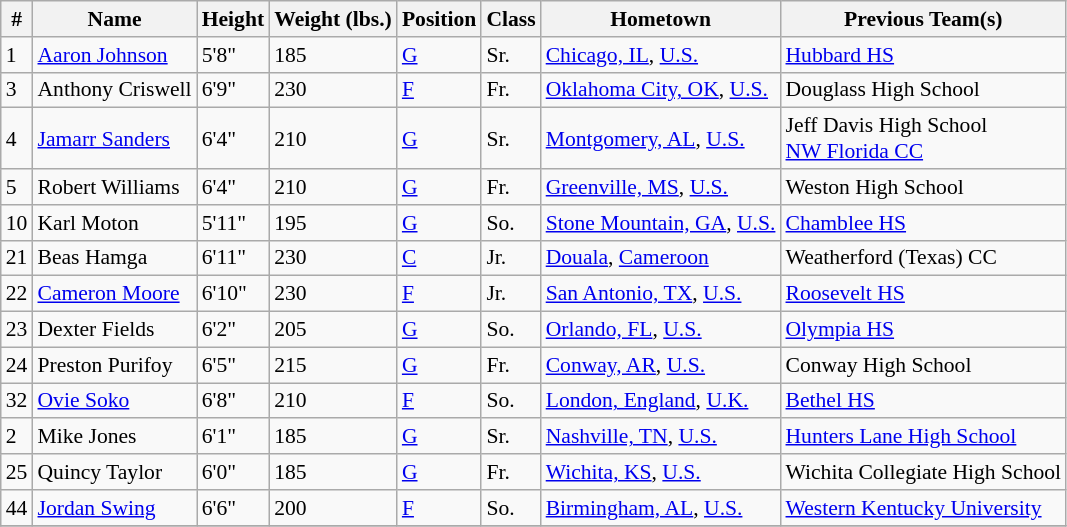<table class="wikitable" style="font-size: 90%">
<tr>
<th>#</th>
<th>Name</th>
<th>Height</th>
<th>Weight (lbs.)</th>
<th>Position</th>
<th>Class</th>
<th>Hometown</th>
<th>Previous Team(s)</th>
</tr>
<tr>
<td>1</td>
<td><a href='#'>Aaron Johnson</a></td>
<td>5'8"</td>
<td>185</td>
<td><a href='#'>G</a></td>
<td>Sr.</td>
<td><a href='#'>Chicago, IL</a>, <a href='#'>U.S.</a></td>
<td><a href='#'>Hubbard HS</a></td>
</tr>
<tr>
<td>3</td>
<td>Anthony Criswell</td>
<td>6'9"</td>
<td>230</td>
<td><a href='#'>F</a></td>
<td>Fr.</td>
<td><a href='#'>Oklahoma City, OK</a>, <a href='#'>U.S.</a></td>
<td>Douglass High School</td>
</tr>
<tr>
<td>4</td>
<td><a href='#'>Jamarr Sanders</a></td>
<td>6'4"</td>
<td>210</td>
<td><a href='#'>G</a></td>
<td>Sr.</td>
<td><a href='#'>Montgomery, AL</a>, <a href='#'>U.S.</a></td>
<td>Jeff Davis High School<br><a href='#'>NW Florida CC</a></td>
</tr>
<tr>
<td>5</td>
<td>Robert Williams</td>
<td>6'4"</td>
<td>210</td>
<td><a href='#'>G</a></td>
<td>Fr.</td>
<td><a href='#'>Greenville, MS</a>, <a href='#'>U.S.</a></td>
<td>Weston High School</td>
</tr>
<tr>
<td>10</td>
<td>Karl Moton</td>
<td>5'11"</td>
<td>195</td>
<td><a href='#'>G</a></td>
<td>So.</td>
<td><a href='#'>Stone Mountain, GA</a>, <a href='#'>U.S.</a></td>
<td><a href='#'>Chamblee HS</a></td>
</tr>
<tr>
<td>21</td>
<td>Beas Hamga</td>
<td>6'11"</td>
<td>230</td>
<td><a href='#'>C</a></td>
<td>Jr.</td>
<td><a href='#'>Douala</a>, <a href='#'>Cameroon</a></td>
<td>Weatherford (Texas) CC</td>
</tr>
<tr>
<td>22</td>
<td><a href='#'>Cameron Moore</a></td>
<td>6'10"</td>
<td>230</td>
<td><a href='#'>F</a></td>
<td>Jr.</td>
<td><a href='#'>San Antonio, TX</a>, <a href='#'>U.S.</a></td>
<td><a href='#'>Roosevelt HS</a></td>
</tr>
<tr>
<td>23</td>
<td>Dexter Fields</td>
<td>6'2"</td>
<td>205</td>
<td><a href='#'>G</a></td>
<td>So.</td>
<td><a href='#'>Orlando, FL</a>, <a href='#'>U.S.</a></td>
<td><a href='#'>Olympia HS</a></td>
</tr>
<tr>
<td>24</td>
<td>Preston Purifoy</td>
<td>6'5"</td>
<td>215</td>
<td><a href='#'>G</a></td>
<td>Fr.</td>
<td><a href='#'>Conway, AR</a>, <a href='#'>U.S.</a></td>
<td>Conway High School</td>
</tr>
<tr>
<td>32</td>
<td><a href='#'>Ovie Soko</a></td>
<td>6'8"</td>
<td>210</td>
<td><a href='#'>F</a></td>
<td>So.</td>
<td><a href='#'>London, England</a>, <a href='#'>U.K.</a></td>
<td><a href='#'>Bethel HS</a></td>
</tr>
<tr>
<td>2</td>
<td>Mike Jones</td>
<td>6'1"</td>
<td>185</td>
<td><a href='#'>G</a></td>
<td>Sr.</td>
<td><a href='#'>Nashville, TN</a>, <a href='#'>U.S.</a></td>
<td><a href='#'>Hunters Lane High School</a></td>
</tr>
<tr>
<td>25</td>
<td>Quincy Taylor</td>
<td>6'0"</td>
<td>185</td>
<td><a href='#'>G</a></td>
<td>Fr.</td>
<td><a href='#'>Wichita, KS</a>, <a href='#'>U.S.</a></td>
<td>Wichita Collegiate High School</td>
</tr>
<tr>
<td>44</td>
<td><a href='#'>Jordan Swing</a></td>
<td>6'6"</td>
<td>200</td>
<td><a href='#'>F</a></td>
<td>So.</td>
<td><a href='#'>Birmingham, AL</a>, <a href='#'>U.S.</a></td>
<td><a href='#'>Western Kentucky University</a></td>
</tr>
<tr>
</tr>
</table>
